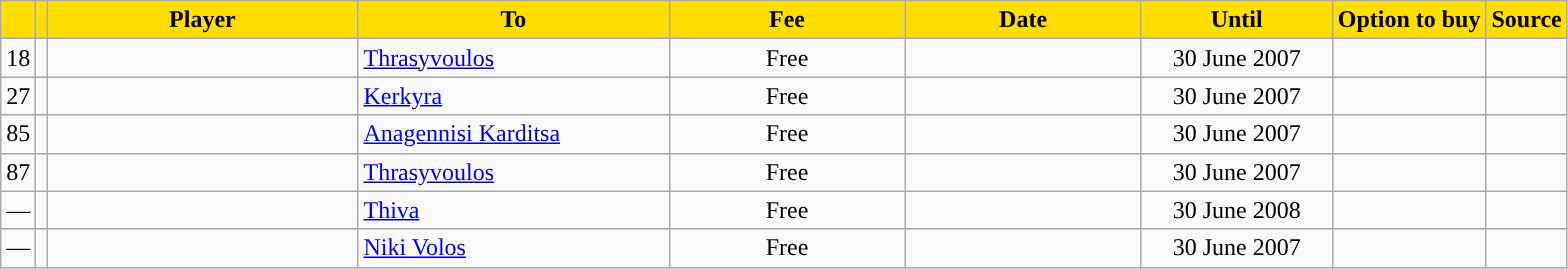<table class="wikitable sortable">
<tr>
<th style="background:#FFDE00"></th>
<th style="background:#FFDE00"></th>
<th width=200 style="background:#FFDE00">Player</th>
<th width=200 style="background:#FFDE00">To</th>
<th width=150 style="background:#FFDE00">Fee</th>
<th width=150 style="background:#FFDE00">Date</th>
<th width=120 style="background:#FFDE00">Until</th>
<th style="background:#FFDE00">Option to buy</th>
<th style="background:#FFDE00">Source</th>
</tr>
<tr>
<td align=center>18</td>
<td align=center></td>
<td></td>
<td> <a href='#'>Thrasyvoulos</a></td>
<td align=center>Free</td>
<td align=center></td>
<td align=center>30 June 2007</td>
<td align=center></td>
<td align=center></td>
</tr>
<tr>
<td align=center>27</td>
<td align=center></td>
<td></td>
<td> <a href='#'>Kerkyra</a></td>
<td align=center>Free</td>
<td align=center></td>
<td align=center>30 June 2007</td>
<td align=center></td>
<td align=center></td>
</tr>
<tr>
<td align=center>85</td>
<td align=center></td>
<td></td>
<td> <a href='#'>Anagennisi Karditsa</a></td>
<td align=center>Free</td>
<td align=center></td>
<td align=center>30 June 2007</td>
<td align=center></td>
<td align=center></td>
</tr>
<tr>
<td align=center>87</td>
<td align=center></td>
<td></td>
<td> <a href='#'>Thrasyvoulos</a></td>
<td align=center>Free</td>
<td align=center></td>
<td align=center>30 June 2007</td>
<td align=center></td>
<td align=center></td>
</tr>
<tr>
<td align=center>—</td>
<td align=center></td>
<td></td>
<td> <a href='#'>Thiva</a></td>
<td align=center>Free</td>
<td align=center></td>
<td align=center>30 June 2008</td>
<td align=center></td>
<td align=center></td>
</tr>
<tr>
<td align=center>—</td>
<td align=center></td>
<td></td>
<td> <a href='#'>Niki Volos</a></td>
<td align=center>Free</td>
<td align=center></td>
<td align=center>30 June 2007</td>
<td align=center></td>
<td align=center></td>
</tr>
</table>
